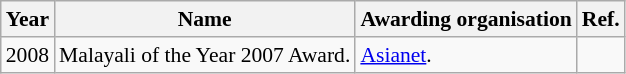<table class="wikitable" style="font-size:90%;">
<tr>
<th>Year</th>
<th>Name</th>
<th>Awarding organisation</th>
<th>Ref.</th>
</tr>
<tr>
<td>2008</td>
<td>Malayali of the Year 2007 Award.</td>
<td><a href='#'>Asianet</a>.</td>
<td></td>
</tr>
</table>
